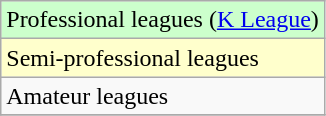<table class="wikitable">
<tr bgcolor=#ccffcc>
<td>Professional leagues (<a href='#'>K League</a>)</td>
</tr>
<tr bgcolor=#ffffcc>
<td>Semi-professional leagues</td>
</tr>
<tr>
<td>Amateur leagues</td>
</tr>
<tr>
</tr>
</table>
